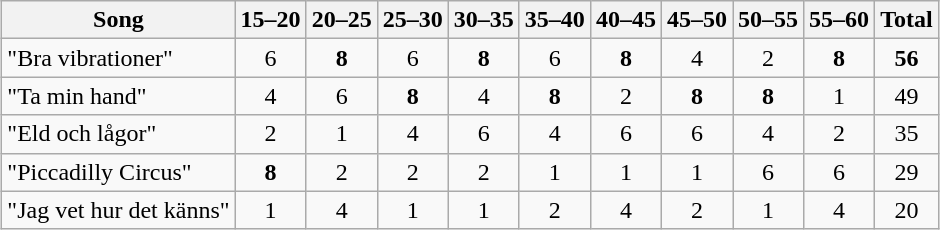<table class="wikitable plainrowheaders" style="margin: 1em auto 1em auto; text-align:center;">
<tr>
<th scope="col">Song</th>
<th scope="col">15–20</th>
<th scope="col">20–25</th>
<th scope="col">25–30</th>
<th scope="col">30–35</th>
<th scope="col">35–40</th>
<th scope="col">40–45</th>
<th scope="col">45–50</th>
<th scope="col">50–55</th>
<th scope="col">55–60</th>
<th scope="col">Total</th>
</tr>
<tr --->
<td align="left">"Bra vibrationer"</td>
<td>6</td>
<td><strong>8</strong></td>
<td>6</td>
<td><strong>8</strong></td>
<td>6</td>
<td><strong>8</strong></td>
<td>4</td>
<td>2</td>
<td><strong>8</strong></td>
<td><strong>56</strong></td>
</tr>
<tr --->
<td align="left">"Ta min hand"</td>
<td>4</td>
<td>6</td>
<td><strong>8</strong></td>
<td>4</td>
<td><strong>8</strong></td>
<td>2</td>
<td><strong>8</strong></td>
<td><strong>8</strong></td>
<td>1</td>
<td>49</td>
</tr>
<tr --->
<td align="left">"Eld och lågor"</td>
<td>2</td>
<td>1</td>
<td>4</td>
<td>6</td>
<td>4</td>
<td>6</td>
<td>6</td>
<td>4</td>
<td>2</td>
<td>35</td>
</tr>
<tr --->
<td align="left">"Piccadilly Circus"</td>
<td><strong>8</strong></td>
<td>2</td>
<td>2</td>
<td>2</td>
<td>1</td>
<td>1</td>
<td>1</td>
<td>6</td>
<td>6</td>
<td>29</td>
</tr>
<tr --->
<td align="left">"Jag vet hur det känns"</td>
<td>1</td>
<td>4</td>
<td>1</td>
<td>1</td>
<td>2</td>
<td>4</td>
<td>2</td>
<td>1</td>
<td>4</td>
<td>20</td>
</tr>
</table>
